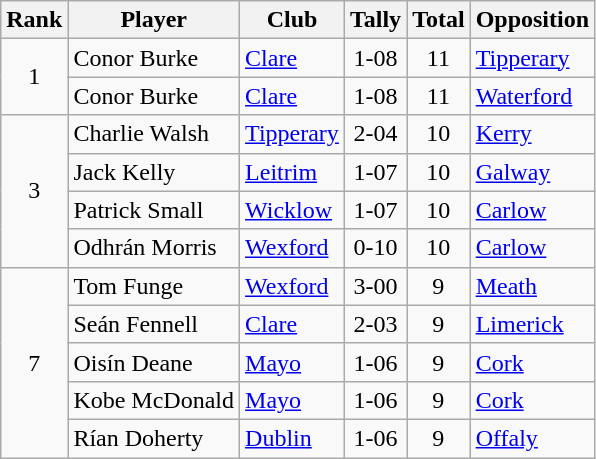<table class="wikitable">
<tr>
<th>Rank</th>
<th>Player</th>
<th>Club</th>
<th>Tally</th>
<th>Total</th>
<th>Opposition</th>
</tr>
<tr>
<td rowspan="2" style="text-align:center;">1</td>
<td>Conor Burke</td>
<td><a href='#'>Clare</a></td>
<td align=center>1-08</td>
<td align=center>11</td>
<td><a href='#'>Tipperary</a></td>
</tr>
<tr>
<td>Conor Burke</td>
<td><a href='#'>Clare</a></td>
<td align=center>1-08</td>
<td align=center>11</td>
<td><a href='#'>Waterford</a></td>
</tr>
<tr>
<td rowspan="4" style="text-align:center;">3</td>
<td>Charlie Walsh</td>
<td><a href='#'>Tipperary</a></td>
<td align=center>2-04</td>
<td align=center>10</td>
<td><a href='#'>Kerry</a></td>
</tr>
<tr>
<td>Jack Kelly</td>
<td><a href='#'>Leitrim</a></td>
<td align=center>1-07</td>
<td align=center>10</td>
<td><a href='#'>Galway</a></td>
</tr>
<tr>
<td>Patrick Small</td>
<td><a href='#'>Wicklow</a></td>
<td align=center>1-07</td>
<td align=center>10</td>
<td><a href='#'>Carlow</a></td>
</tr>
<tr>
<td>Odhrán Morris</td>
<td><a href='#'>Wexford</a></td>
<td align=center>0-10</td>
<td align=center>10</td>
<td><a href='#'>Carlow</a></td>
</tr>
<tr>
<td rowspan="5" style="text-align:center;">7</td>
<td>Tom Funge</td>
<td><a href='#'>Wexford</a></td>
<td align=center>3-00</td>
<td align=center>9</td>
<td><a href='#'>Meath</a></td>
</tr>
<tr>
<td>Seán Fennell</td>
<td><a href='#'>Clare</a></td>
<td align=center>2-03</td>
<td align=center>9</td>
<td><a href='#'>Limerick</a></td>
</tr>
<tr>
<td>Oisín Deane</td>
<td><a href='#'>Mayo</a></td>
<td align=center>1-06</td>
<td align=center>9</td>
<td><a href='#'>Cork</a></td>
</tr>
<tr>
<td>Kobe McDonald</td>
<td><a href='#'>Mayo</a></td>
<td align=center>1-06</td>
<td align=center>9</td>
<td><a href='#'>Cork</a></td>
</tr>
<tr>
<td>Rían Doherty</td>
<td><a href='#'>Dublin</a></td>
<td align=center>1-06</td>
<td align=center>9</td>
<td><a href='#'>Offaly</a></td>
</tr>
</table>
